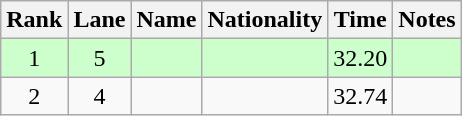<table class="wikitable sortable" style="text-align:center">
<tr>
<th>Rank</th>
<th>Lane</th>
<th>Name</th>
<th>Nationality</th>
<th>Time</th>
<th>Notes</th>
</tr>
<tr bgcolor=ccffcc>
<td>1</td>
<td>5</td>
<td align=left></td>
<td align=left></td>
<td>32.20</td>
<td><strong></strong></td>
</tr>
<tr>
<td>2</td>
<td>4</td>
<td align=left></td>
<td align=left></td>
<td>32.74</td>
<td></td>
</tr>
</table>
